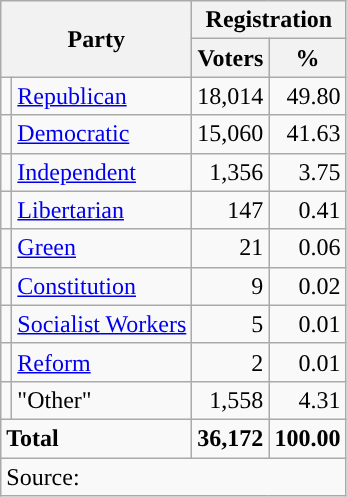<table class="wikitable">
<tr>
<th colspan="2" rowspan="2">Party</th>
<th colspan="2">Registration</th>
</tr>
<tr>
<th>Voters</th>
<th>%</th>
</tr>
<tr>
<td style="background-color:"></td>
<td><a href='#'>Republican</a></td>
<td style="text-align:right;">18,014</td>
<td style="text-align:right;">49.80</td>
</tr>
<tr>
<td style="background-color:"></td>
<td><a href='#'>Democratic</a></td>
<td style="text-align:right;">15,060</td>
<td style="text-align:right;">41.63</td>
</tr>
<tr>
<td style="background-color:"></td>
<td><a href='#'>Independent</a></td>
<td style="text-align:right;">1,356</td>
<td style="text-align:right;">3.75</td>
</tr>
<tr>
<td style="background-color:"></td>
<td><a href='#'>Libertarian</a></td>
<td style="text-align:right;">147</td>
<td style="text-align:right;">0.41</td>
</tr>
<tr>
<td style="background-color:"></td>
<td><a href='#'>Green</a></td>
<td style="text-align:right;">21</td>
<td style="text-align:right;">0.06</td>
</tr>
<tr>
<td style="background-color:"></td>
<td><a href='#'>Constitution</a></td>
<td style="text-align:right;">9</td>
<td style="text-align:right;">0.02</td>
</tr>
<tr>
<td style="background-color:"></td>
<td><a href='#'>Socialist Workers</a></td>
<td style="text-align:right;">5</td>
<td style="text-align:right;">0.01</td>
</tr>
<tr>
<td style="background-color:"></td>
<td><a href='#'>Reform</a></td>
<td style="text-align:right;">2</td>
<td style="text-align:right;">0.01</td>
</tr>
<tr>
<td></td>
<td>"Other"</td>
<td style="text-align:right;">1,558</td>
<td style="text-align:right;">4.31</td>
</tr>
<tr>
<td colspan="2"><strong>Total</strong></td>
<td style="text-align:right;"><strong>36,172</strong></td>
<td style="text-align:right;"><strong>100.00</strong></td>
</tr>
<tr>
<td colspan="4">Source: <em></em></td>
</tr>
</table>
